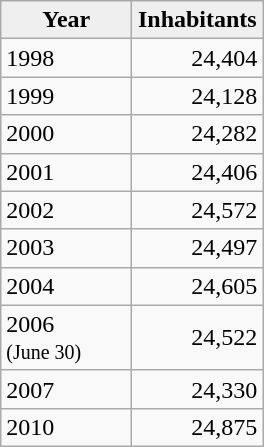<table class="wikitable">
<tr>
<th style="background:#efefef; width: 80px;">Year</th>
<th style="background:#efefef; width: 80px;">Inhabitants</th>
</tr>
<tr>
<td>1998</td>
<td align="right">24,404</td>
</tr>
<tr>
<td>1999</td>
<td align="right">24,128</td>
</tr>
<tr>
<td>2000</td>
<td align="right">24,282</td>
</tr>
<tr>
<td>2001</td>
<td align="right">24,406</td>
</tr>
<tr>
<td>2002</td>
<td align="right">24,572</td>
</tr>
<tr>
<td>2003</td>
<td align="right">24,497</td>
</tr>
<tr>
<td>2004</td>
<td align="right">24,605</td>
</tr>
<tr>
<td>2006 <small>(June 30)</small></td>
<td align="right">24,522</td>
</tr>
<tr>
<td>2007</td>
<td align="right">24,330</td>
</tr>
<tr>
<td>2010</td>
<td align="right">24,875</td>
</tr>
</table>
